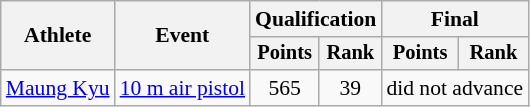<table class="wikitable" border="1" style="font-size:90%">
<tr>
<th rowspan="2">Athlete</th>
<th rowspan="2">Event</th>
<th colspan=2>Qualification</th>
<th colspan=2>Final</th>
</tr>
<tr style="font-size:95%">
<th>Points</th>
<th>Rank</th>
<th>Points</th>
<th>Rank</th>
</tr>
<tr align=center>
<td align=left><a href='#'>Maung Kyu</a></td>
<td align=left><a href='#'>10 m air pistol</a></td>
<td>565</td>
<td>39</td>
<td colspan=2>did not advance</td>
</tr>
</table>
